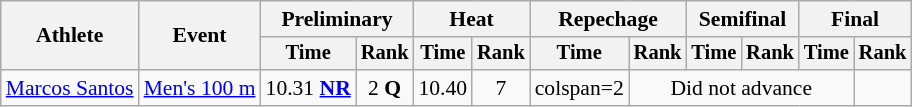<table class="wikitable" style="font-size:90%">
<tr>
<th rowspan=2>Athlete</th>
<th rowspan=2>Event</th>
<th colspan=2>Preliminary</th>
<th colspan=2>Heat</th>
<th colspan=2>Repechage</th>
<th colspan=2>Semifinal</th>
<th colspan=2>Final</th>
</tr>
<tr style=font-size:95%>
<th>Time</th>
<th>Rank</th>
<th>Time</th>
<th>Rank</th>
<th>Time</th>
<th>Rank</th>
<th>Time</th>
<th>Rank</th>
<th>Time</th>
<th>Rank</th>
</tr>
<tr align=center>
<td align=left><a href='#'>Marcos Santos</a></td>
<td align=left><a href='#'>Men's 100 m</a></td>
<td>10.31 <strong><a href='#'>NR</a></strong></td>
<td>2 <strong>Q</strong></td>
<td>10.40</td>
<td>7</td>
<td>colspan=2 </td>
<td Colspan=4>Did not advance</td>
</tr>
</table>
